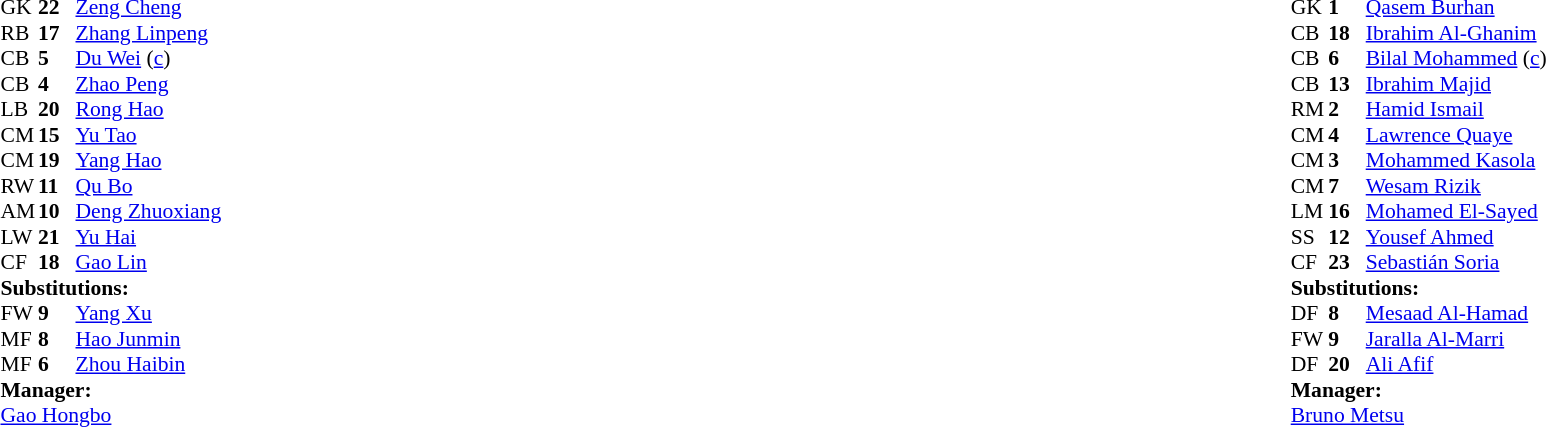<table style="width:100%;">
<tr>
<td style="vertical-align:top; width:50%;"><br><table style="font-size: 90%" cellspacing="0" cellpadding="0">
<tr>
<th width="25"></th>
<th width="25"></th>
</tr>
<tr>
<td>GK</td>
<td><strong>22</strong></td>
<td><a href='#'>Zeng Cheng</a></td>
</tr>
<tr>
<td>RB</td>
<td><strong>17</strong></td>
<td><a href='#'>Zhang Linpeng</a></td>
<td></td>
</tr>
<tr>
<td>CB</td>
<td><strong>5</strong></td>
<td><a href='#'>Du Wei</a> (<a href='#'>c</a>)</td>
</tr>
<tr>
<td>CB</td>
<td><strong>4</strong></td>
<td><a href='#'>Zhao Peng</a></td>
</tr>
<tr>
<td>LB</td>
<td><strong>20</strong></td>
<td><a href='#'>Rong Hao</a></td>
</tr>
<tr>
<td>CM</td>
<td><strong>15</strong></td>
<td><a href='#'>Yu Tao</a></td>
<td></td>
<td></td>
</tr>
<tr>
<td>CM</td>
<td><strong>19</strong></td>
<td><a href='#'>Yang Hao</a></td>
<td></td>
</tr>
<tr>
<td>RW</td>
<td><strong>11</strong></td>
<td><a href='#'>Qu Bo</a></td>
<td></td>
</tr>
<tr>
<td>AM</td>
<td><strong>10</strong></td>
<td><a href='#'>Deng Zhuoxiang</a></td>
</tr>
<tr>
<td>LW</td>
<td><strong>21</strong></td>
<td><a href='#'>Yu Hai</a></td>
<td></td>
<td></td>
</tr>
<tr>
<td>CF</td>
<td><strong>18</strong></td>
<td><a href='#'>Gao Lin</a></td>
<td></td>
<td></td>
</tr>
<tr>
<td colspan=3><strong>Substitutions:</strong></td>
</tr>
<tr>
<td>FW</td>
<td><strong>9</strong></td>
<td><a href='#'>Yang Xu</a></td>
<td></td>
<td></td>
</tr>
<tr>
<td>MF</td>
<td><strong>8</strong></td>
<td><a href='#'>Hao Junmin</a></td>
<td></td>
<td></td>
</tr>
<tr>
<td>MF</td>
<td><strong>6</strong></td>
<td><a href='#'>Zhou Haibin</a></td>
<td></td>
<td></td>
</tr>
<tr>
<td colspan=3><strong>Manager:</strong></td>
</tr>
<tr>
<td colspan=3><a href='#'>Gao Hongbo</a></td>
</tr>
</table>
</td>
<td valign="top"></td>
<td style="vertical-align:top; width:50%;"><br><table cellspacing="0" cellpadding="0" style="font-size:90%; margin:auto;">
<tr>
<th width=25></th>
<th width=25></th>
</tr>
<tr>
<td>GK</td>
<td><strong>1</strong></td>
<td><a href='#'>Qasem Burhan</a></td>
</tr>
<tr>
<td>CB</td>
<td><strong>18</strong></td>
<td><a href='#'>Ibrahim Al-Ghanim</a></td>
</tr>
<tr>
<td>CB</td>
<td><strong>6</strong></td>
<td><a href='#'>Bilal Mohammed</a> (<a href='#'>c</a>)</td>
<td></td>
</tr>
<tr>
<td>CB</td>
<td><strong>13</strong></td>
<td><a href='#'>Ibrahim Majid</a></td>
</tr>
<tr>
<td>RM</td>
<td><strong>2</strong></td>
<td><a href='#'>Hamid Ismail</a></td>
<td></td>
<td></td>
</tr>
<tr>
<td>CM</td>
<td><strong>4</strong></td>
<td><a href='#'>Lawrence Quaye</a></td>
</tr>
<tr>
<td>CM</td>
<td><strong>3</strong></td>
<td><a href='#'>Mohammed Kasola</a></td>
<td></td>
<td></td>
</tr>
<tr>
<td>CM</td>
<td><strong>7</strong></td>
<td><a href='#'>Wesam Rizik</a></td>
</tr>
<tr>
<td>LM</td>
<td><strong>16</strong></td>
<td><a href='#'>Mohamed El-Sayed</a></td>
</tr>
<tr>
<td>SS</td>
<td><strong>12</strong></td>
<td><a href='#'>Yousef Ahmed</a></td>
<td></td>
<td></td>
</tr>
<tr>
<td>CF</td>
<td><strong>23</strong></td>
<td><a href='#'>Sebastián Soria</a></td>
</tr>
<tr>
<td colspan=3><strong>Substitutions:</strong></td>
</tr>
<tr>
<td>DF</td>
<td><strong>8</strong></td>
<td><a href='#'>Mesaad Al-Hamad</a></td>
<td></td>
<td></td>
</tr>
<tr>
<td>FW</td>
<td><strong>9</strong></td>
<td><a href='#'>Jaralla Al-Marri</a></td>
<td></td>
<td></td>
</tr>
<tr>
<td>DF</td>
<td><strong>20</strong></td>
<td><a href='#'>Ali Afif</a></td>
<td></td>
<td></td>
</tr>
<tr>
<td colspan=3><strong>Manager:</strong></td>
</tr>
<tr>
<td colspan=3> <a href='#'>Bruno Metsu</a></td>
</tr>
</table>
</td>
</tr>
</table>
